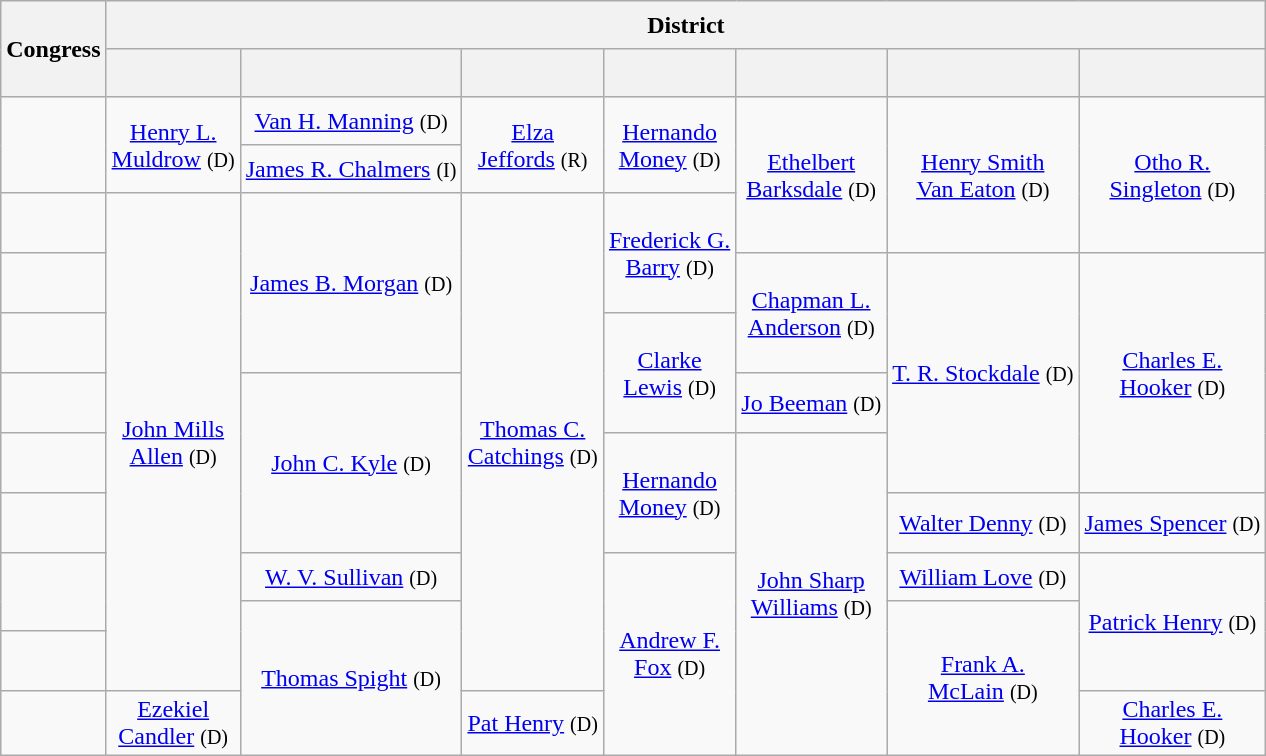<table class=wikitable style=text-align:center>
<tr style="height:2em">
<th rowspan=2>Congress</th>
<th colspan=7>District</th>
</tr>
<tr style="height:2em">
<th></th>
<th></th>
<th></th>
<th></th>
<th></th>
<th></th>
<th></th>
</tr>
<tr style="height:2em">
<td rowspan=2><strong></strong> </td>
<td rowspan=2 ><a href='#'>Henry L.<br>Muldrow</a> <small>(D)</small></td>
<td><a href='#'>Van H. Manning</a> <small>(D)</small></td>
<td rowspan=2 ><a href='#'>Elza<br>Jeffords</a> <small>(R)</small></td>
<td rowspan=2 ><a href='#'>Hernando<br>Money</a> <small>(D)</small></td>
<td rowspan=3 ><a href='#'>Ethelbert<br>Barksdale</a> <small>(D)</small></td>
<td rowspan=3 ><a href='#'>Henry Smith<br>Van Eaton</a> <small>(D)</small></td>
<td rowspan=3 ><a href='#'>Otho R.<br>Singleton</a> <small>(D)</small></td>
</tr>
<tr style=height:2em>
<td><a href='#'>James R. Chalmers</a> <small>(I)</small></td>
</tr>
<tr style="height:2.5em">
<td><strong></strong> </td>
<td rowspan=9 ><a href='#'>John Mills<br>Allen</a> <small>(D)</small></td>
<td rowspan=3 ><a href='#'>James B. Morgan</a> <small>(D)</small></td>
<td rowspan=9 ><a href='#'>Thomas C.<br>Catchings</a> <small>(D)</small></td>
<td rowspan=2 ><a href='#'>Frederick G.<br>Barry</a> <small>(D)</small></td>
</tr>
<tr style="height:2.5em">
<td><strong></strong> </td>
<td rowspan=2 ><a href='#'>Chapman L.<br>Anderson</a> <small>(D)</small></td>
<td rowspan=4 ><a href='#'>T. R. Stockdale</a> <small>(D)</small></td>
<td rowspan=4 ><a href='#'>Charles E.<br>Hooker</a> <small>(D)</small></td>
</tr>
<tr style="height:2.5em">
<td><strong></strong> </td>
<td rowspan=2 ><a href='#'>Clarke<br>Lewis</a> <small>(D)</small></td>
</tr>
<tr style="height:2.5em">
<td><strong></strong> </td>
<td rowspan=3 ><a href='#'>John C. Kyle</a> <small>(D)</small></td>
<td><a href='#'>Jo Beeman</a> <small>(D)</small></td>
</tr>
<tr style="height:2.5em">
<td><strong></strong> </td>
<td rowspan=2 ><a href='#'>Hernando<br>Money</a> <small>(D)</small></td>
<td rowspan=6 ><a href='#'>John Sharp<br>Williams</a> <small>(D)</small></td>
</tr>
<tr style="height:2.5em">
<td><strong></strong> </td>
<td><a href='#'>Walter Denny</a> <small>(D)</small></td>
<td><a href='#'>James Spencer</a> <small>(D)</small></td>
</tr>
<tr style="height:2em">
<td rowspan=2><strong></strong> </td>
<td><a href='#'>W. V. Sullivan</a> <small>(D)</small></td>
<td rowspan=4 ><a href='#'>Andrew F.<br>Fox</a> <small>(D)</small></td>
<td><a href='#'>William Love</a> <small>(D)</small></td>
<td rowspan=3 ><a href='#'>Patrick Henry</a> <small>(D)</small></td>
</tr>
<tr style="height:1.25em">
<td rowspan=3 ><a href='#'>Thomas Spight</a> <small>(D)</small></td>
<td rowspan=3 ><a href='#'>Frank A.<br>McLain</a> <small>(D)</small></td>
</tr>
<tr style="height:2.5em">
<td><strong></strong> </td>
</tr>
<tr style="height:2.5em">
<td><strong></strong> </td>
<td><a href='#'>Ezekiel<br>Candler</a> <small>(D)</small></td>
<td><a href='#'>Pat Henry</a> <small>(D)</small></td>
<td><a href='#'>Charles E.<br>Hooker</a> <small>(D)</small></td>
</tr>
</table>
